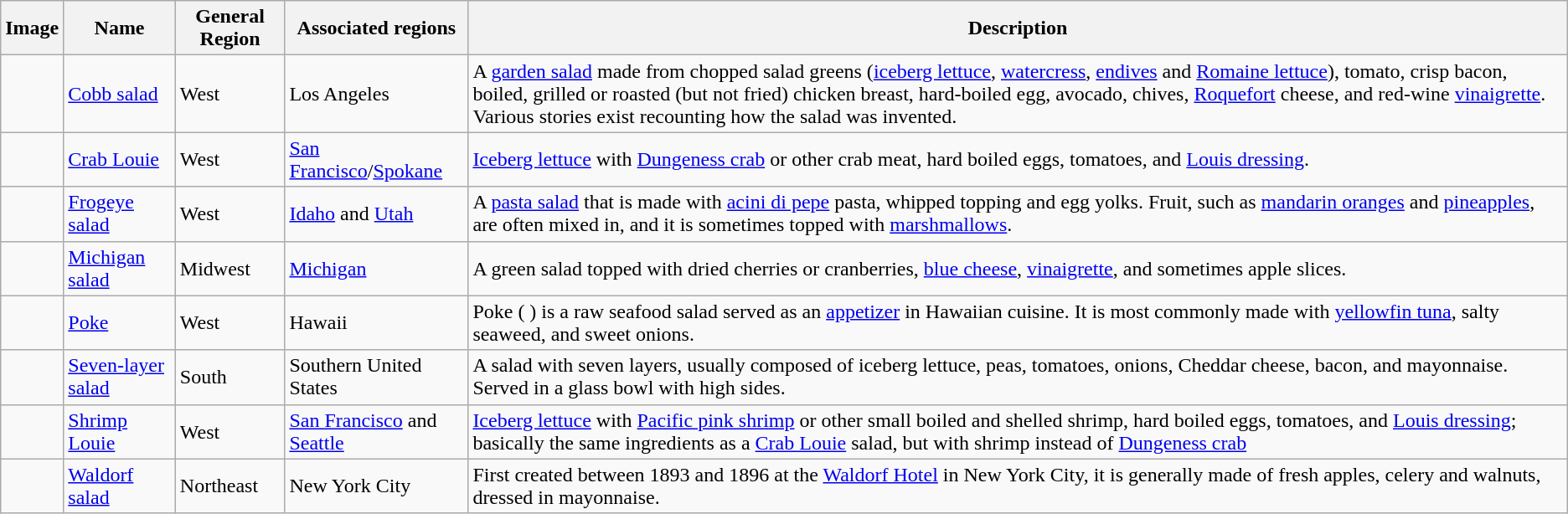<table class="wikitable sortable">
<tr>
<th class="unsortable">Image</th>
<th>Name</th>
<th>General Region</th>
<th>Associated regions</th>
<th class="unsortable">Description</th>
</tr>
<tr>
<td></td>
<td><a href='#'>Cobb salad</a></td>
<td>West</td>
<td>Los Angeles</td>
<td>A <a href='#'>garden salad</a> made from chopped salad greens (<a href='#'>iceberg lettuce</a>, <a href='#'>watercress</a>, <a href='#'>endives</a> and <a href='#'>Romaine lettuce</a>), tomato, crisp bacon, boiled, grilled or roasted (but not fried) chicken breast, hard-boiled egg, avocado, chives, <a href='#'>Roquefort</a> cheese, and red-wine <a href='#'>vinaigrette</a>. Various stories exist recounting how the salad was invented.</td>
</tr>
<tr>
<td></td>
<td><a href='#'>Crab Louie</a></td>
<td>West</td>
<td><a href='#'>San Francisco</a>/<a href='#'>Spokane</a></td>
<td><a href='#'>Iceberg lettuce</a> with <a href='#'>Dungeness crab</a> or other crab meat, hard boiled eggs, tomatoes, and <a href='#'>Louis dressing</a>.</td>
</tr>
<tr>
<td></td>
<td><a href='#'>Frogeye salad</a></td>
<td>West</td>
<td><a href='#'>Idaho</a> and <a href='#'>Utah</a></td>
<td>A <a href='#'>pasta salad</a> that is made with <a href='#'>acini di pepe</a> pasta, whipped topping and egg yolks. Fruit, such as <a href='#'>mandarin oranges</a> and <a href='#'>pineapples</a>, are often mixed in, and it is sometimes topped with <a href='#'>marshmallows</a>.</td>
</tr>
<tr>
<td></td>
<td><a href='#'>Michigan salad</a></td>
<td>Midwest</td>
<td><a href='#'>Michigan</a></td>
<td>A green salad topped with dried cherries or cranberries, <a href='#'>blue cheese</a>, <a href='#'>vinaigrette</a>, and sometimes apple slices.</td>
</tr>
<tr>
<td></td>
<td><a href='#'>Poke</a></td>
<td>West</td>
<td>Hawaii</td>
<td>Poke ( ) is a raw seafood salad served as an <a href='#'>appetizer</a> in Hawaiian cuisine.  It is most commonly made with <a href='#'>yellowfin tuna</a>, salty seaweed, and sweet onions.</td>
</tr>
<tr>
<td></td>
<td><a href='#'>Seven-layer salad</a></td>
<td>South</td>
<td>Southern United States</td>
<td>A salad with seven layers, usually composed of iceberg lettuce, peas, tomatoes, onions, Cheddar cheese, bacon, and mayonnaise.  Served in a glass bowl with high sides.</td>
</tr>
<tr>
<td></td>
<td><a href='#'>Shrimp Louie</a></td>
<td>West</td>
<td><a href='#'>San Francisco</a> and <a href='#'>Seattle</a></td>
<td><a href='#'>Iceberg lettuce</a> with <a href='#'>Pacific pink shrimp</a> or other small boiled and shelled shrimp, hard boiled eggs, tomatoes, and <a href='#'>Louis dressing</a>; basically the same ingredients as a <a href='#'>Crab Louie</a> salad, but with shrimp instead of <a href='#'>Dungeness crab</a></td>
</tr>
<tr>
<td></td>
<td><a href='#'>Waldorf salad</a></td>
<td>Northeast</td>
<td>New York City</td>
<td>First created between 1893 and 1896 at the <a href='#'>Waldorf Hotel</a> in New York City, it is generally made of fresh apples, celery and walnuts, dressed in mayonnaise.</td>
</tr>
</table>
